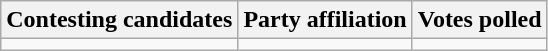<table class="wikitable sortable">
<tr>
<th>Contesting candidates</th>
<th>Party affiliation</th>
<th>Votes polled</th>
</tr>
<tr>
<td></td>
<td></td>
<td></td>
</tr>
</table>
